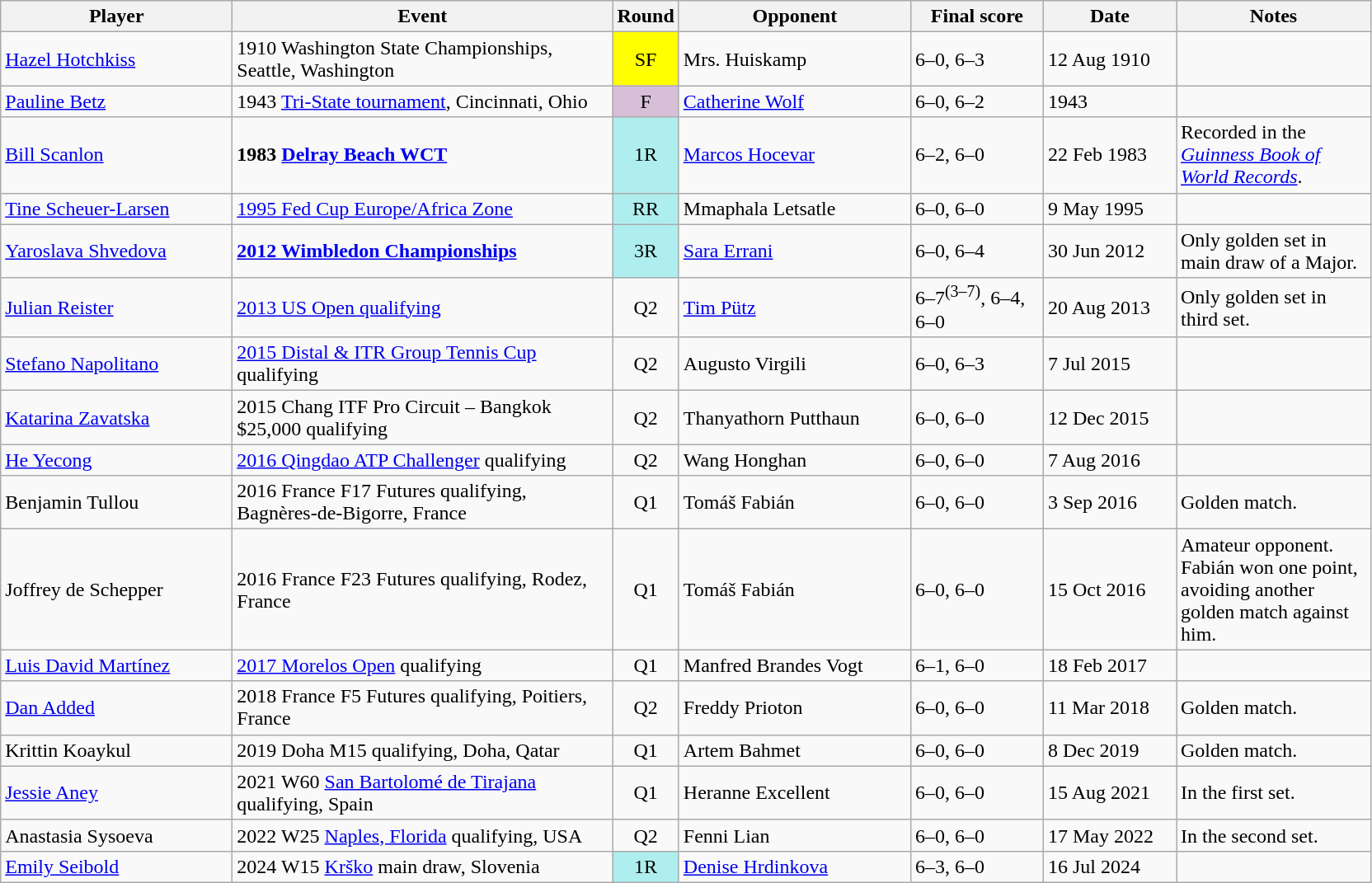<table class="wikitable sortable">
<tr>
<th width="180">Player</th>
<th width="300">Event</th>
<th>Round</th>
<th width="180">Opponent</th>
<th width="100">Final score</th>
<th width="100">Date</th>
<th width="150">Notes</th>
</tr>
<tr>
<td> <a href='#'>Hazel Hotchkiss</a></td>
<td>1910 Washington State Championships, Seattle, Washington</td>
<td style="text-align:center; background:yellow">SF</td>
<td> Mrs. Huiskamp </td>
<td>6–0, 6–3</td>
<td>12 Aug 1910</td>
<td></td>
</tr>
<tr>
<td> <a href='#'>Pauline Betz</a></td>
<td>1943 <a href='#'>Tri-State tournament</a>, Cincinnati, Ohio</td>
<td style="text-align:center; background:#D8BFD8">F</td>
<td> <a href='#'>Catherine Wolf</a></td>
<td>6–0, 6–2</td>
<td>1943</td>
<td></td>
</tr>
<tr>
<td> <a href='#'>Bill Scanlon</a></td>
<td><strong>1983 <a href='#'>Delray Beach WCT</a></strong></td>
<td style="text-align:center; background:#afeeee">1R</td>
<td> <a href='#'>Marcos Hocevar</a></td>
<td>6–2, 6–0</td>
<td>22 Feb 1983</td>
<td>Recorded in the <em><a href='#'>Guinness Book of World Records</a></em>.</td>
</tr>
<tr>
<td> <a href='#'>Tine Scheuer-Larsen</a></td>
<td><a href='#'>1995 Fed Cup Europe/Africa Zone</a></td>
<td style="text-align:center; background:#afeeee">RR</td>
<td> Mmaphala Letsatle</td>
<td>6–0, 6–0</td>
<td>9 May 1995</td>
<td></td>
</tr>
<tr>
<td> <a href='#'>Yaroslava Shvedova</a></td>
<td><strong><a href='#'>2012 Wimbledon Championships</a></strong></td>
<td style="text-align:center; background:#afeeee">3R</td>
<td> <a href='#'>Sara Errani</a></td>
<td>6–0, 6–4</td>
<td>30 Jun 2012</td>
<td>Only golden set in main draw of a Major.</td>
</tr>
<tr>
<td> <a href='#'>Julian Reister</a></td>
<td><a href='#'>2013 US Open qualifying</a></td>
<td style="text-align:center">Q2</td>
<td> <a href='#'>Tim Pütz</a></td>
<td>6–7<sup>(3–7)</sup>, 6–4, 6–0</td>
<td>20 Aug 2013</td>
<td>Only golden set in third set.</td>
</tr>
<tr>
<td> <a href='#'>Stefano Napolitano</a></td>
<td><a href='#'>2015 Distal & ITR Group Tennis Cup</a> qualifying</td>
<td style="text-align:center">Q2</td>
<td> Augusto Virgili</td>
<td>6–0, 6–3</td>
<td>7 Jul 2015</td>
<td></td>
</tr>
<tr>
<td> <a href='#'>Katarina Zavatska</a></td>
<td>2015 Chang ITF Pro Circuit – Bangkok $25,000 qualifying</td>
<td style="text-align:center">Q2</td>
<td> Thanyathorn Putthaun</td>
<td>6–0, 6–0</td>
<td>12 Dec 2015</td>
<td></td>
</tr>
<tr>
<td> <a href='#'>He Yecong</a></td>
<td><a href='#'>2016 Qingdao ATP Challenger</a> qualifying</td>
<td style="text-align:center">Q2</td>
<td> Wang Honghan</td>
<td>6–0, 6–0</td>
<td>7 Aug 2016</td>
<td></td>
</tr>
<tr>
<td> Benjamin Tullou</td>
<td>2016 France F17 Futures qualifying, Bagnères-de-Bigorre, France</td>
<td style="text-align:center">Q1</td>
<td> Tomáš Fabián</td>
<td>6–0, 6–0</td>
<td>3 Sep 2016</td>
<td>Golden match.</td>
</tr>
<tr>
<td> Joffrey de Schepper</td>
<td>2016 France F23 Futures qualifying, Rodez, France</td>
<td style="text-align:center">Q1</td>
<td> Tomáš Fabián</td>
<td>6–0, 6–0</td>
<td>15 Oct 2016</td>
<td>Amateur opponent. Fabián won one point, avoiding another golden match against him.</td>
</tr>
<tr>
<td> <a href='#'>Luis David Martínez</a></td>
<td><a href='#'>2017 Morelos Open</a> qualifying</td>
<td style="text-align:center">Q1</td>
<td> Manfred Brandes Vogt</td>
<td>6–1, 6–0</td>
<td>18 Feb 2017</td>
<td></td>
</tr>
<tr>
<td> <a href='#'>Dan Added</a></td>
<td>2018 France F5 Futures qualifying, Poitiers, France</td>
<td style="text-align:center">Q2</td>
<td> Freddy Prioton</td>
<td>6–0, 6–0</td>
<td>11 Mar 2018</td>
<td>Golden match.</td>
</tr>
<tr>
<td> Krittin Koaykul</td>
<td>2019 Doha M15 qualifying, Doha, Qatar</td>
<td style="text-align:center">Q1</td>
<td> Artem Bahmet</td>
<td>6–0, 6–0</td>
<td>8 Dec 2019</td>
<td>Golden match.</td>
</tr>
<tr>
<td> <a href='#'>Jessie Aney</a></td>
<td>2021 W60 <a href='#'>San Bartolomé de Tirajana</a> qualifying, Spain</td>
<td style="text-align:center">Q1</td>
<td> Heranne Excellent</td>
<td>6–0, 6–0</td>
<td>15 Aug 2021</td>
<td>In the first set.</td>
</tr>
<tr>
<td> Anastasia Sysoeva</td>
<td>2022 W25 <a href='#'>Naples, Florida</a> qualifying, USA</td>
<td style="text-align:center">Q2</td>
<td> Fenni Lian</td>
<td>6–0, 6–0</td>
<td>17 May 2022</td>
<td>In the second set.</td>
</tr>
<tr>
<td> <a href='#'>Emily Seibold</a></td>
<td>2024 W15 <a href='#'>Krško</a> main draw, Slovenia</td>
<td style="text-align:center; background:#afeeee">1R</td>
<td> <a href='#'>Denise Hrdinkova</a></td>
<td>6–3, 6–0</td>
<td>16 Jul 2024</td>
<td></td>
</tr>
</table>
